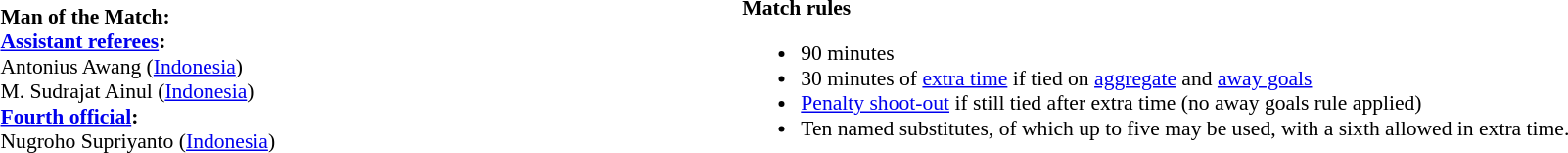<table style="width:100%; font-size:90%;">
<tr>
<td><br><strong>Man of the Match:</strong><br><strong><a href='#'>Assistant referees</a>:</strong>
<br>Antonius Awang (<a href='#'>Indonesia</a>)
<br>M. Sudrajat Ainul (<a href='#'>Indonesia</a>)
<br><strong><a href='#'>Fourth official</a>:</strong>
<br>Nugroho Supriyanto (<a href='#'>Indonesia</a>)</td>
<td style="width:60%; vertical-align:top;"><br><strong>Match rules</strong><ul><li>90 minutes</li><li>30 minutes of <a href='#'>extra time</a> if tied on <a href='#'>aggregate</a> and <a href='#'>away goals</a></li><li><a href='#'>Penalty shoot-out</a> if still tied after extra time (no away goals rule applied)</li><li>Ten named substitutes, of which up to five may be used, with a sixth allowed in extra time.</li></ul></td>
</tr>
</table>
